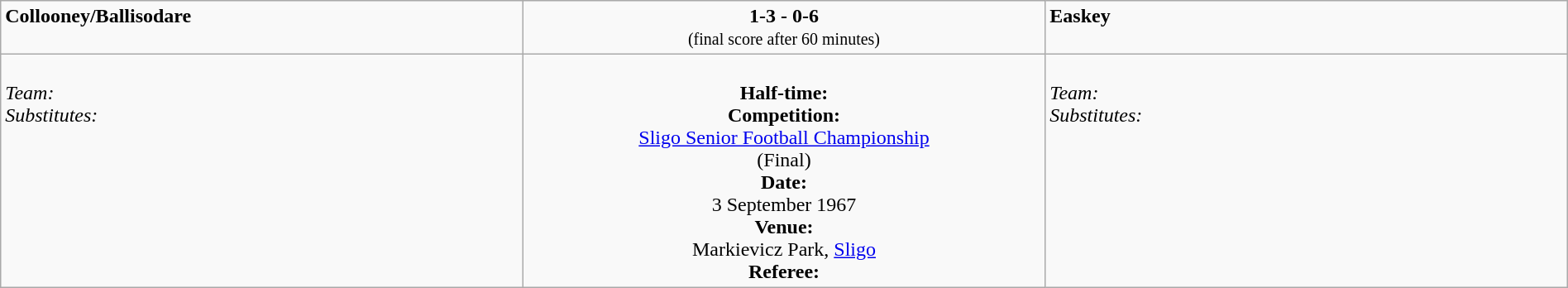<table border=0 class="wikitable" width=100%>
<tr>
<td width=33% valign=top><span><strong>Collooney/Ballisodare</strong></span><br><small></small></td>
<td width=33% valign=top align=center><span><strong>1-3 - 0-6</strong></span><br><small>(final score after 60 minutes)</small></td>
<td width=33% valign=top><span><strong>Easkey</strong></span><br><small></small></td>
</tr>
<tr>
<td valign=top><br><em>Team:</em>
<br><em>Substitutes:</em>
<br></td>
<td valign=middle align=center><br><strong>Half-time:</strong><br><strong>Competition:</strong><br><a href='#'>Sligo Senior Football Championship</a><br>(Final)<br><strong>Date:</strong><br>3 September 1967<br><strong>Venue:</strong><br>Markievicz Park, <a href='#'>Sligo</a><br><strong>Referee:</strong><br></td>
<td valign=top><br><em>Team:</em>
<br><em>Substitutes:</em>
<br></td>
</tr>
</table>
